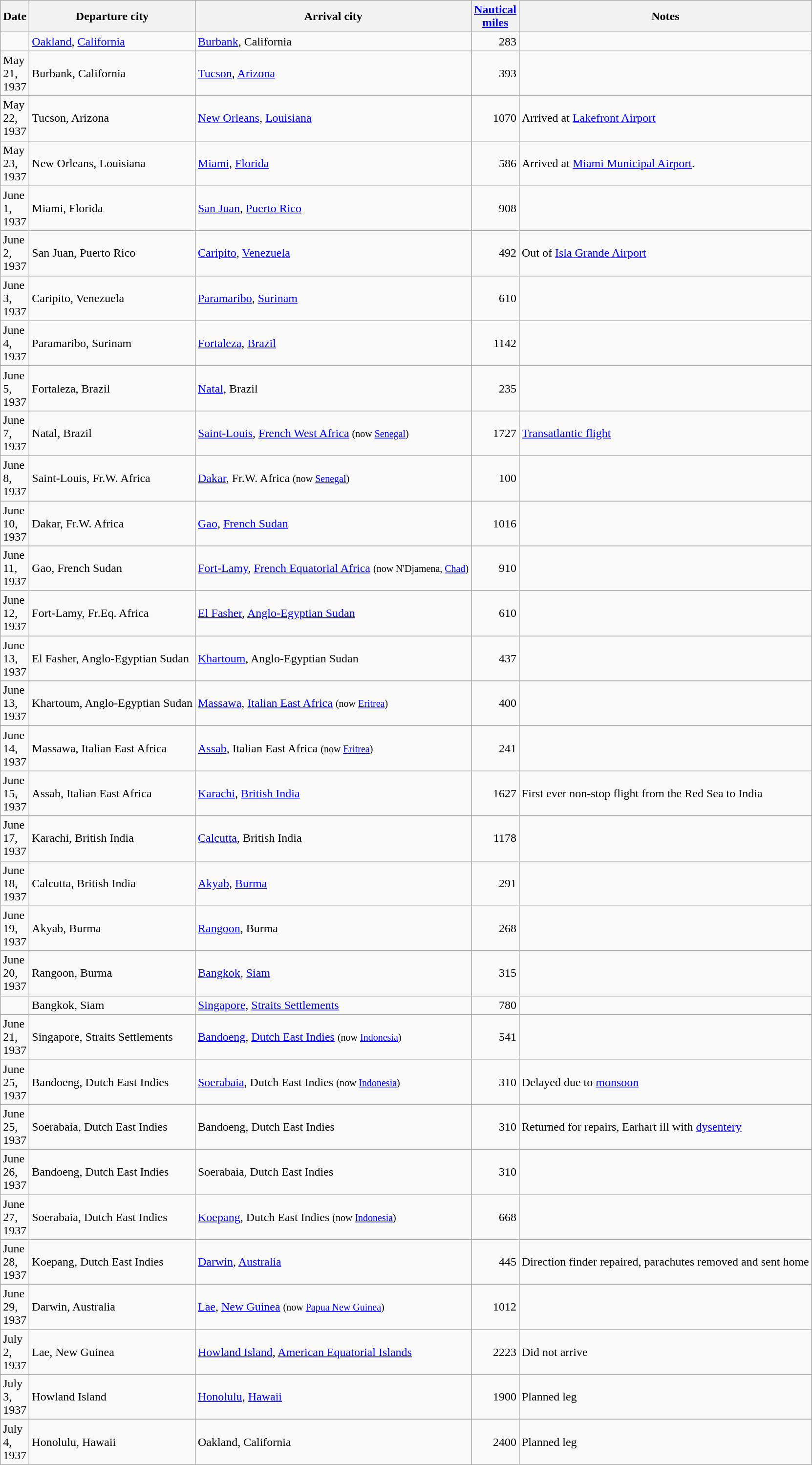<table class="wikitable collapsible collapsed" style="margin: 1em auto 1em auto;">
<tr>
<th width=12em>Date</th>
<th>Departure city</th>
<th>Arrival city</th>
<th><a href='#'>Nautical<br>miles</a></th>
<th>Notes</th>
</tr>
<tr>
<td></td>
<td><a href='#'>Oakland</a>, <a href='#'>California</a></td>
<td><a href='#'>Burbank</a>, California</td>
<td style="text-align:right">283</td>
<td></td>
</tr>
<tr>
<td>May 21, 1937</td>
<td>Burbank, California</td>
<td><a href='#'>Tucson</a>, <a href='#'>Arizona</a></td>
<td style="text-align:right">393</td>
<td></td>
</tr>
<tr>
<td>May 22, 1937</td>
<td>Tucson, Arizona</td>
<td><a href='#'>New Orleans</a>, <a href='#'>Louisiana</a></td>
<td style="text-align:right">1070</td>
<td>Arrived at <a href='#'>Lakefront Airport</a></td>
</tr>
<tr>
<td>May 23, 1937</td>
<td>New Orleans, Louisiana</td>
<td><a href='#'>Miami</a>, <a href='#'>Florida</a></td>
<td style="text-align:right">586</td>
<td>Arrived at <a href='#'>Miami Municipal Airport</a>.</td>
</tr>
<tr>
<td>June 1, 1937</td>
<td>Miami, Florida</td>
<td><a href='#'>San Juan</a>, <a href='#'>Puerto Rico</a></td>
<td style="text-align:right">908</td>
<td></td>
</tr>
<tr>
<td>June 2, 1937</td>
<td>San Juan, Puerto Rico</td>
<td><a href='#'>Caripito</a>, <a href='#'>Venezuela</a></td>
<td style="text-align:right">492</td>
<td>Out of <a href='#'>Isla Grande Airport</a></td>
</tr>
<tr>
<td>June 3, 1937</td>
<td>Caripito, Venezuela</td>
<td><a href='#'>Paramaribo</a>, <a href='#'>Surinam</a></td>
<td style="text-align:right">610</td>
<td></td>
</tr>
<tr>
<td>June 4, 1937</td>
<td>Paramaribo, Surinam</td>
<td><a href='#'>Fortaleza</a>, <a href='#'>Brazil</a></td>
<td style="text-align:right">1142</td>
<td></td>
</tr>
<tr>
<td>June 5, 1937</td>
<td>Fortaleza, Brazil</td>
<td><a href='#'>Natal</a>, Brazil</td>
<td style="text-align:right">235</td>
<td></td>
</tr>
<tr>
<td>June 7, 1937</td>
<td>Natal, Brazil</td>
<td><a href='#'>Saint-Louis</a>, <a href='#'>French West Africa</a> <small>(now <a href='#'>Senegal</a>)</small></td>
<td style="text-align:right">1727</td>
<td><a href='#'>Transatlantic flight</a></td>
</tr>
<tr>
<td>June 8, 1937</td>
<td>Saint-Louis, Fr.W. Africa</td>
<td><a href='#'>Dakar</a>, Fr.W. Africa <small>(now <a href='#'>Senegal</a>)</small></td>
<td style="text-align:right">100</td>
<td></td>
</tr>
<tr>
<td>June 10, 1937</td>
<td>Dakar, Fr.W. Africa</td>
<td><a href='#'>Gao</a>, <a href='#'>French Sudan</a></td>
<td style="text-align:right">1016</td>
<td></td>
</tr>
<tr>
<td>June 11, 1937</td>
<td>Gao, French Sudan</td>
<td><a href='#'>Fort-Lamy</a>, <a href='#'>French Equatorial Africa</a> <small>(now N'Djamena, <a href='#'>Chad</a>)</small></td>
<td style="text-align:right">910</td>
<td></td>
</tr>
<tr>
<td>June 12, 1937</td>
<td>Fort-Lamy, Fr.Eq. Africa</td>
<td><a href='#'>El Fasher</a>, <a href='#'>Anglo-Egyptian Sudan</a></td>
<td style="text-align:right">610</td>
<td></td>
</tr>
<tr>
<td>June 13, 1937</td>
<td>El Fasher, Anglo-Egyptian Sudan</td>
<td><a href='#'>Khartoum</a>, Anglo-Egyptian Sudan</td>
<td style="text-align:right">437</td>
<td></td>
</tr>
<tr>
<td>June 13, 1937</td>
<td>Khartoum, Anglo-Egyptian Sudan</td>
<td><a href='#'>Massawa</a>, <a href='#'>Italian East Africa</a> <small>(now <a href='#'>Eritrea</a>)</small></td>
<td style="text-align:right">400</td>
<td></td>
</tr>
<tr>
<td>June 14, 1937</td>
<td>Massawa, Italian East Africa</td>
<td><a href='#'>Assab</a>, Italian East Africa <small>(now <a href='#'>Eritrea</a>)</small></td>
<td style="text-align:right">241</td>
<td></td>
</tr>
<tr>
<td>June 15, 1937</td>
<td>Assab, Italian East Africa</td>
<td><a href='#'>Karachi</a>, <a href='#'>British India</a></td>
<td style="text-align:right">1627</td>
<td>First ever non-stop flight from the Red Sea to India</td>
</tr>
<tr>
<td>June 17, 1937</td>
<td>Karachi, British India</td>
<td><a href='#'>Calcutta</a>, British India</td>
<td style="text-align:right">1178</td>
<td></td>
</tr>
<tr>
<td>June 18, 1937</td>
<td>Calcutta, British India</td>
<td><a href='#'>Akyab</a>, <a href='#'>Burma</a></td>
<td style="text-align:right">291</td>
<td></td>
</tr>
<tr>
<td>June 19, 1937</td>
<td>Akyab, Burma</td>
<td><a href='#'>Rangoon</a>, Burma</td>
<td style="text-align:right">268</td>
<td></td>
</tr>
<tr>
<td>June 20, 1937</td>
<td>Rangoon, Burma</td>
<td><a href='#'>Bangkok</a>, <a href='#'>Siam</a></td>
<td style="text-align:right">315</td>
<td></td>
</tr>
<tr>
<td></td>
<td>Bangkok, Siam</td>
<td><a href='#'>Singapore</a>, <a href='#'>Straits Settlements</a></td>
<td style="text-align:right">780</td>
<td></td>
</tr>
<tr>
<td>June 21, 1937</td>
<td>Singapore, Straits Settlements</td>
<td><a href='#'>Bandoeng</a>, <a href='#'>Dutch East Indies</a> <small>(now <a href='#'>Indonesia</a>)</small></td>
<td style="text-align:right">541</td>
<td></td>
</tr>
<tr>
<td>June 25, 1937</td>
<td>Bandoeng, Dutch East Indies</td>
<td><a href='#'>Soerabaia</a>, Dutch East Indies <small>(now <a href='#'>Indonesia</a>)</small></td>
<td style="text-align:right">310</td>
<td>Delayed due to <a href='#'>monsoon</a></td>
</tr>
<tr>
<td>June 25, 1937</td>
<td>Soerabaia, Dutch East Indies</td>
<td>Bandoeng, Dutch East Indies</td>
<td style="text-align:right">310</td>
<td>Returned for repairs, Earhart ill with <a href='#'>dysentery</a></td>
</tr>
<tr>
<td>June 26, 1937</td>
<td>Bandoeng, Dutch East Indies</td>
<td>Soerabaia, Dutch East Indies</td>
<td style="text-align:right">310</td>
<td></td>
</tr>
<tr>
<td>June 27, 1937</td>
<td>Soerabaia, Dutch East Indies</td>
<td><a href='#'>Koepang</a>, Dutch East Indies <small>(now <a href='#'>Indonesia</a>)</small></td>
<td style="text-align:right">668</td>
<td></td>
</tr>
<tr>
<td>June 28, 1937</td>
<td>Koepang, Dutch East Indies</td>
<td><a href='#'>Darwin</a>, <a href='#'>Australia</a></td>
<td style="text-align:right">445</td>
<td>Direction finder repaired, parachutes removed and sent home</td>
</tr>
<tr>
<td>June 29, 1937</td>
<td>Darwin, Australia</td>
<td><a href='#'>Lae</a>, <a href='#'>New Guinea</a> <small>(now <a href='#'>Papua New Guinea</a>)</small></td>
<td style="text-align:right">1012</td>
<td></td>
</tr>
<tr>
<td>July 2, 1937</td>
<td>Lae, New Guinea</td>
<td><a href='#'>Howland Island</a>, <a href='#'>American Equatorial Islands</a></td>
<td style="text-align:right">2223</td>
<td>Did not arrive</td>
</tr>
<tr>
<td>July 3, 1937</td>
<td>Howland Island</td>
<td><a href='#'>Honolulu</a>, <a href='#'>Hawaii</a></td>
<td style="text-align:right">1900</td>
<td>Planned leg</td>
</tr>
<tr>
<td>July 4, 1937</td>
<td>Honolulu, Hawaii</td>
<td>Oakland, California</td>
<td style="text-align:right">2400</td>
<td>Planned leg</td>
</tr>
</table>
